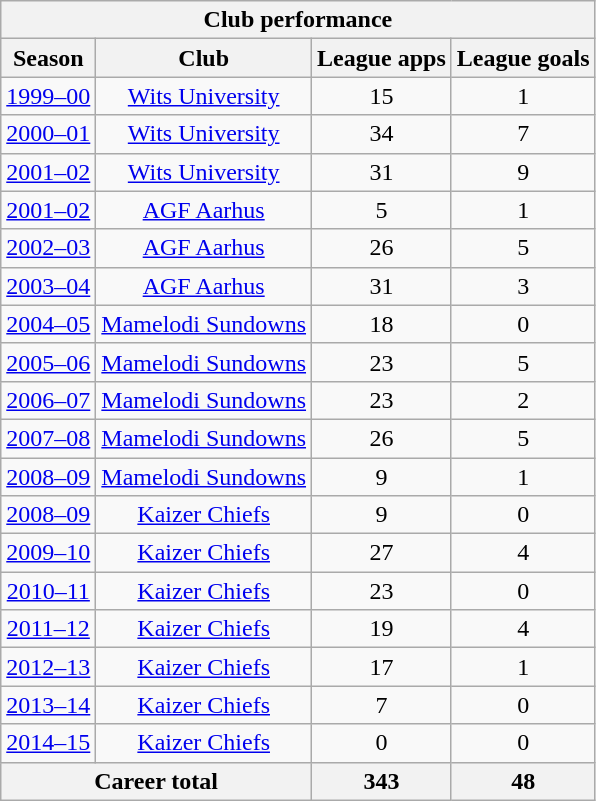<table class="wikitable" style="text-align:center">
<tr>
<th colspan=4>Club performance</th>
</tr>
<tr>
<th>Season</th>
<th>Club</th>
<th>League apps</th>
<th>League goals</th>
</tr>
<tr>
<td><a href='#'>1999–00</a></td>
<td rowspan="1"><a href='#'>Wits University</a></td>
<td>15</td>
<td>1</td>
</tr>
<tr>
<td><a href='#'>2000–01</a></td>
<td rowspan="1"><a href='#'>Wits University</a></td>
<td>34</td>
<td>7</td>
</tr>
<tr>
<td><a href='#'>2001–02</a></td>
<td rowspan="1"><a href='#'>Wits University</a></td>
<td>31</td>
<td>9</td>
</tr>
<tr>
<td><a href='#'>2001–02</a></td>
<td rowspan="1"><a href='#'>AGF Aarhus</a></td>
<td>5</td>
<td>1</td>
</tr>
<tr>
<td><a href='#'>2002–03</a></td>
<td rowspan="1"><a href='#'>AGF Aarhus</a></td>
<td>26</td>
<td>5</td>
</tr>
<tr>
<td><a href='#'>2003–04</a></td>
<td rowspan="1"><a href='#'>AGF Aarhus</a></td>
<td>31</td>
<td>3</td>
</tr>
<tr>
<td><a href='#'>2004–05</a></td>
<td rowspan="1"><a href='#'>Mamelodi Sundowns</a></td>
<td>18</td>
<td>0</td>
</tr>
<tr>
<td><a href='#'>2005–06</a></td>
<td rowspan="1"><a href='#'>Mamelodi Sundowns</a></td>
<td>23</td>
<td>5</td>
</tr>
<tr>
<td><a href='#'>2006–07</a></td>
<td rowspan="1"><a href='#'>Mamelodi Sundowns</a></td>
<td>23</td>
<td>2</td>
</tr>
<tr>
<td><a href='#'>2007–08</a></td>
<td rowspan="1"><a href='#'>Mamelodi Sundowns</a></td>
<td>26</td>
<td>5</td>
</tr>
<tr>
<td><a href='#'>2008–09</a></td>
<td rowspan="1"><a href='#'>Mamelodi Sundowns</a></td>
<td>9</td>
<td>1</td>
</tr>
<tr>
<td><a href='#'>2008–09</a></td>
<td rowspan="1"><a href='#'>Kaizer Chiefs</a></td>
<td>9</td>
<td>0</td>
</tr>
<tr>
<td><a href='#'>2009–10</a></td>
<td rowspan="1"><a href='#'>Kaizer Chiefs</a></td>
<td>27</td>
<td>4</td>
</tr>
<tr>
<td><a href='#'>2010–11</a></td>
<td rowspan="1"><a href='#'>Kaizer Chiefs</a></td>
<td>23</td>
<td>0</td>
</tr>
<tr>
<td><a href='#'>2011–12</a></td>
<td rowspan="1"><a href='#'>Kaizer Chiefs</a></td>
<td>19</td>
<td>4</td>
</tr>
<tr>
<td><a href='#'>2012–13</a></td>
<td rowspan="1"><a href='#'>Kaizer Chiefs</a></td>
<td>17</td>
<td>1</td>
</tr>
<tr>
<td><a href='#'>2013–14</a></td>
<td rowspan="1"><a href='#'>Kaizer Chiefs</a></td>
<td>7</td>
<td>0</td>
</tr>
<tr>
<td><a href='#'>2014–15</a></td>
<td rowspan="1"><a href='#'>Kaizer Chiefs</a></td>
<td>0</td>
<td>0</td>
</tr>
<tr>
<th colspan=2>Career total</th>
<th>343</th>
<th>48</th>
</tr>
</table>
